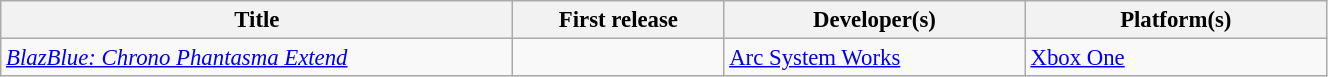<table class="wikitable sortable" style="text-align:left;width:70%;font-size:95%;">
<tr>
<th style="width:34%;">Title</th>
<th style="width:14%;">First release</th>
<th style="width:20%;">Developer(s)</th>
<th style="width:20%;">Platform(s)</th>
</tr>
<tr>
<td><em><a href='#'>BlazBlue: Chrono Phantasma Extend</a></em></td>
<td></td>
<td><a href='#'>Arc System Works</a></td>
<td><a href='#'>Xbox One</a></td>
</tr>
</table>
